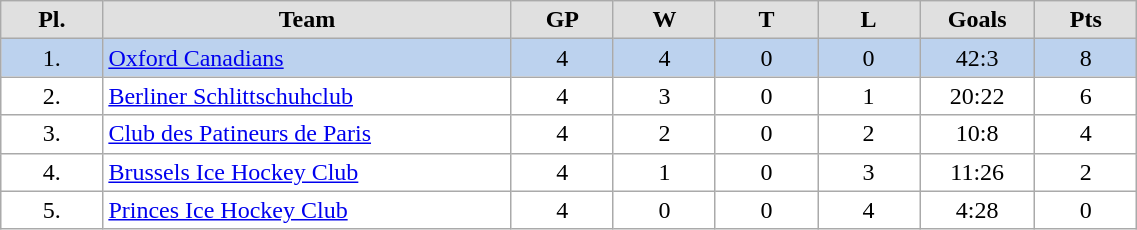<table class="wikitable" width="60%">
<tr style="font-weight:bold; background-color:#e0e0e0;" align="center" |>
<td width="5%">Pl.</td>
<td width="20%">Team</td>
<td width="5%">GP</td>
<td width="5%">W</td>
<td width="5%">T</td>
<td width="5%">L</td>
<td width="5%">Goals</td>
<td width="5%">Pts</td>
</tr>
<tr align="center" bgcolor="#BCD2EE">
<td>1.</td>
<td align="left"> <a href='#'>Oxford Canadians</a></td>
<td>4</td>
<td>4</td>
<td>0</td>
<td>0</td>
<td>42:3</td>
<td>8</td>
</tr>
<tr align="center" bgcolor="#FFFFFF">
<td>2.</td>
<td align="left"> <a href='#'>Berliner Schlittschuhclub</a></td>
<td>4</td>
<td>3</td>
<td>0</td>
<td>1</td>
<td>20:22</td>
<td>6</td>
</tr>
<tr align="center" bgcolor="#FFFFFF">
<td>3.</td>
<td align="left"> <a href='#'>Club des Patineurs de Paris</a></td>
<td>4</td>
<td>2</td>
<td>0</td>
<td>2</td>
<td>10:8</td>
<td>4</td>
</tr>
<tr align="center" bgcolor="#FFFFFF">
<td>4.</td>
<td align="left"> <a href='#'>Brussels Ice Hockey Club</a></td>
<td>4</td>
<td>1</td>
<td>0</td>
<td>3</td>
<td>11:26</td>
<td>2</td>
</tr>
<tr align="center" bgcolor="#FFFFFF">
<td>5.</td>
<td align="left"> <a href='#'>Princes Ice Hockey Club</a></td>
<td>4</td>
<td>0</td>
<td>0</td>
<td>4</td>
<td>4:28</td>
<td>0</td>
</tr>
</table>
